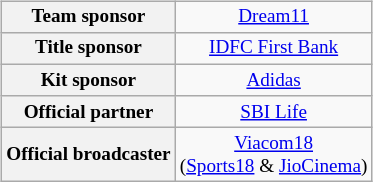<table class="wikitable" style="font-size: 80%;text-align:center;margin-left:1em;float:right">
<tr>
<th>Team sponsor</th>
<td><a href='#'>Dream11</a></td>
</tr>
<tr>
<th>Title sponsor</th>
<td><a href='#'>IDFC First Bank</a></td>
</tr>
<tr>
<th>Kit sponsor</th>
<td><a href='#'>Adidas</a></td>
</tr>
<tr>
<th>Official partner</th>
<td><a href='#'>SBI Life</a></td>
</tr>
<tr>
<th>Official broadcaster</th>
<td><a href='#'>Viacom18</a><br>(<a href='#'>Sports18</a> & <a href='#'>JioCinema</a>)</td>
</tr>
</table>
